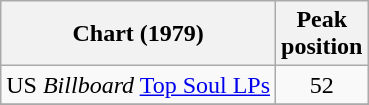<table class="wikitable">
<tr>
<th>Chart (1979)</th>
<th>Peak<br>position</th>
</tr>
<tr>
<td>US <em>Billboard</em> <a href='#'>Top Soul LPs</a></td>
<td align=center>52</td>
</tr>
<tr>
</tr>
</table>
